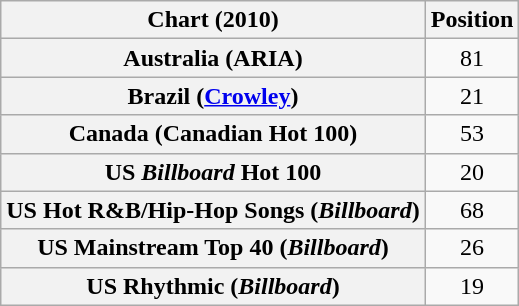<table class="wikitable plainrowheaders sortable" style="text-align:center">
<tr>
<th scope="col">Chart (2010)</th>
<th scope="col">Position</th>
</tr>
<tr>
<th scope="row">Australia (ARIA)</th>
<td style=“text-align:center;">81</td>
</tr>
<tr>
<th scope="row">Brazil (<a href='#'>Crowley</a>)</th>
<td style=“text-align:center;">21</td>
</tr>
<tr>
<th scope="row">Canada (Canadian Hot 100)</th>
<td style="text-align:center;">53</td>
</tr>
<tr>
<th scope="row">US <em>Billboard</em> Hot 100</th>
<td style="text-align:center;">20</td>
</tr>
<tr>
<th scope="row">US Hot R&B/Hip-Hop Songs (<em>Billboard</em>)</th>
<td style="text-align:center;">68</td>
</tr>
<tr>
<th scope="row">US Mainstream Top 40 (<em>Billboard</em>)</th>
<td style="text-align:center;">26</td>
</tr>
<tr>
<th scope="row">US Rhythmic (<em>Billboard</em>)</th>
<td style="text-align:center;">19</td>
</tr>
</table>
